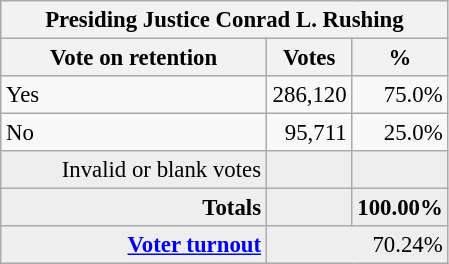<table class="wikitable" style="font-size: 95%;">
<tr style="background-color:#E9E9E9">
<th colspan=7>Presiding Justice Conrad L. Rushing</th>
</tr>
<tr style="background-color:#E9E9E9">
<th style="width: 170px">Vote on retention</th>
<th style="width: 50px">Votes</th>
<th style="width: 40px">%</th>
</tr>
<tr>
<td>Yes</td>
<td align="right">286,120</td>
<td align="right">75.0%</td>
</tr>
<tr>
<td>No</td>
<td align="right">95,711</td>
<td align="right">25.0%</td>
</tr>
<tr bgcolor="#EEEEEE">
<td align="right">Invalid or blank votes</td>
<td align="right"></td>
<td align="right"></td>
</tr>
<tr bgcolor="#EEEEEE">
<td align="right"><strong>Totals</strong></td>
<td align="right"><strong></strong></td>
<td align="right"><strong>100.00%</strong></td>
</tr>
<tr bgcolor="#EEEEEE">
<td align="right"><strong><a href='#'>Voter turnout</a></strong></td>
<td colspan="2" align="right">70.24%</td>
</tr>
</table>
